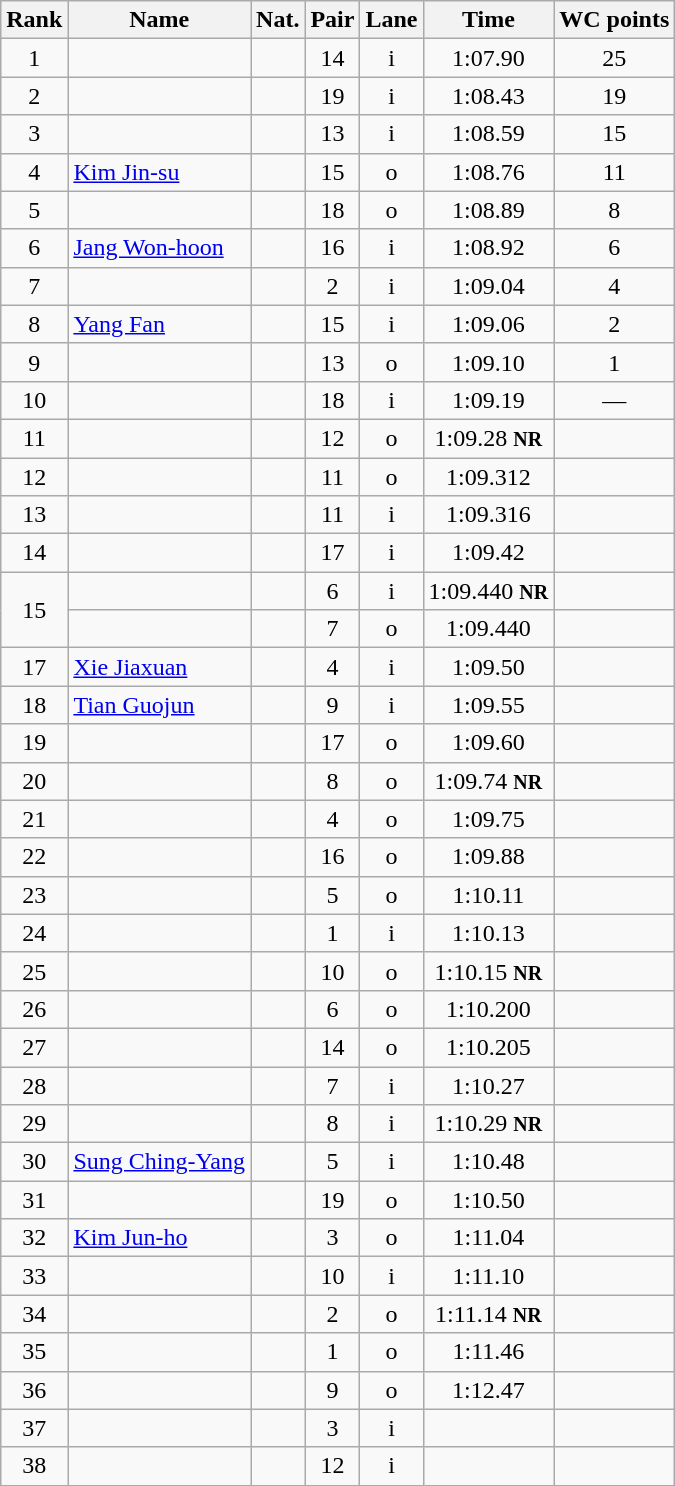<table class="wikitable sortable" style="text-align:center">
<tr>
<th>Rank</th>
<th>Name</th>
<th>Nat.</th>
<th>Pair</th>
<th>Lane</th>
<th>Time</th>
<th>WC points</th>
</tr>
<tr>
<td>1</td>
<td align=left></td>
<td></td>
<td>14</td>
<td>i</td>
<td>1:07.90</td>
<td>25</td>
</tr>
<tr>
<td>2</td>
<td align=left></td>
<td></td>
<td>19</td>
<td>i</td>
<td>1:08.43</td>
<td>19</td>
</tr>
<tr>
<td>3</td>
<td align=left></td>
<td></td>
<td>13</td>
<td>i</td>
<td>1:08.59</td>
<td>15</td>
</tr>
<tr>
<td>4</td>
<td align=left><a href='#'>Kim Jin-su</a></td>
<td></td>
<td>15</td>
<td>o</td>
<td>1:08.76</td>
<td>11</td>
</tr>
<tr>
<td>5</td>
<td align=left></td>
<td></td>
<td>18</td>
<td>o</td>
<td>1:08.89</td>
<td>8</td>
</tr>
<tr>
<td>6</td>
<td align=left><a href='#'>Jang Won-hoon</a></td>
<td></td>
<td>16</td>
<td>i</td>
<td>1:08.92</td>
<td>6</td>
</tr>
<tr>
<td>7</td>
<td align=left></td>
<td></td>
<td>2</td>
<td>i</td>
<td>1:09.04</td>
<td>4</td>
</tr>
<tr>
<td>8</td>
<td align=left><a href='#'>Yang Fan</a></td>
<td></td>
<td>15</td>
<td>i</td>
<td>1:09.06</td>
<td>2</td>
</tr>
<tr>
<td>9</td>
<td align=left></td>
<td></td>
<td>13</td>
<td>o</td>
<td>1:09.10</td>
<td>1</td>
</tr>
<tr>
<td>10</td>
<td align=left></td>
<td></td>
<td>18</td>
<td>i</td>
<td>1:09.19</td>
<td>—</td>
</tr>
<tr>
<td>11</td>
<td align=left></td>
<td></td>
<td>12</td>
<td>o</td>
<td>1:09.28 <strong><small>NR</small></strong></td>
<td></td>
</tr>
<tr>
<td>12</td>
<td align=left></td>
<td></td>
<td>11</td>
<td>o</td>
<td>1:09.312</td>
<td></td>
</tr>
<tr>
<td>13</td>
<td align=left></td>
<td></td>
<td>11</td>
<td>i</td>
<td>1:09.316</td>
<td></td>
</tr>
<tr>
<td>14</td>
<td align=left></td>
<td></td>
<td>17</td>
<td>i</td>
<td>1:09.42</td>
<td></td>
</tr>
<tr>
<td rowspan=2>15</td>
<td align=left></td>
<td></td>
<td>6</td>
<td>i</td>
<td>1:09.440 <strong><small>NR</small></strong></td>
<td></td>
</tr>
<tr>
<td align=left></td>
<td></td>
<td>7</td>
<td>o</td>
<td>1:09.440</td>
<td></td>
</tr>
<tr>
<td>17</td>
<td align=left><a href='#'>Xie Jiaxuan</a></td>
<td></td>
<td>4</td>
<td>i</td>
<td>1:09.50</td>
<td></td>
</tr>
<tr>
<td>18</td>
<td align=left><a href='#'>Tian Guojun</a></td>
<td></td>
<td>9</td>
<td>i</td>
<td>1:09.55</td>
<td></td>
</tr>
<tr>
<td>19</td>
<td align=left></td>
<td></td>
<td>17</td>
<td>o</td>
<td>1:09.60</td>
<td></td>
</tr>
<tr>
<td>20</td>
<td align=left></td>
<td></td>
<td>8</td>
<td>o</td>
<td>1:09.74 <strong><small>NR</small></strong></td>
<td></td>
</tr>
<tr>
<td>21</td>
<td align=left></td>
<td></td>
<td>4</td>
<td>o</td>
<td>1:09.75</td>
<td></td>
</tr>
<tr>
<td>22</td>
<td align=left></td>
<td></td>
<td>16</td>
<td>o</td>
<td>1:09.88</td>
<td></td>
</tr>
<tr>
<td>23</td>
<td align=left></td>
<td></td>
<td>5</td>
<td>o</td>
<td>1:10.11</td>
<td></td>
</tr>
<tr>
<td>24</td>
<td align=left></td>
<td></td>
<td>1</td>
<td>i</td>
<td>1:10.13</td>
<td></td>
</tr>
<tr>
<td>25</td>
<td align=left></td>
<td></td>
<td>10</td>
<td>o</td>
<td>1:10.15 <strong><small>NR</small></strong></td>
<td></td>
</tr>
<tr>
<td>26</td>
<td align=left></td>
<td></td>
<td>6</td>
<td>o</td>
<td>1:10.200</td>
<td></td>
</tr>
<tr>
<td>27</td>
<td align=left></td>
<td></td>
<td>14</td>
<td>o</td>
<td>1:10.205</td>
<td></td>
</tr>
<tr>
<td>28</td>
<td align=left></td>
<td></td>
<td>7</td>
<td>i</td>
<td>1:10.27</td>
<td></td>
</tr>
<tr>
<td>29</td>
<td align=left></td>
<td></td>
<td>8</td>
<td>i</td>
<td>1:10.29 <strong><small>NR</small></strong></td>
<td></td>
</tr>
<tr>
<td>30</td>
<td align=left><a href='#'>Sung Ching-Yang</a></td>
<td></td>
<td>5</td>
<td>i</td>
<td>1:10.48</td>
<td></td>
</tr>
<tr>
<td>31</td>
<td align=left></td>
<td></td>
<td>19</td>
<td>o</td>
<td>1:10.50</td>
<td></td>
</tr>
<tr>
<td>32</td>
<td align=left><a href='#'>Kim Jun-ho</a></td>
<td></td>
<td>3</td>
<td>o</td>
<td>1:11.04</td>
<td></td>
</tr>
<tr>
<td>33</td>
<td align=left></td>
<td></td>
<td>10</td>
<td>i</td>
<td>1:11.10</td>
<td></td>
</tr>
<tr>
<td>34</td>
<td align=left></td>
<td></td>
<td>2</td>
<td>o</td>
<td>1:11.14 <strong><small>NR</small></strong></td>
<td></td>
</tr>
<tr>
<td>35</td>
<td align=left></td>
<td></td>
<td>1</td>
<td>o</td>
<td>1:11.46</td>
<td></td>
</tr>
<tr>
<td>36</td>
<td align=left></td>
<td></td>
<td>9</td>
<td>o</td>
<td>1:12.47</td>
<td></td>
</tr>
<tr>
<td>37</td>
<td align=left></td>
<td></td>
<td>3</td>
<td>i</td>
<td></td>
<td></td>
</tr>
<tr>
<td>38</td>
<td align=left></td>
<td></td>
<td>12</td>
<td>i</td>
<td></td>
<td></td>
</tr>
</table>
